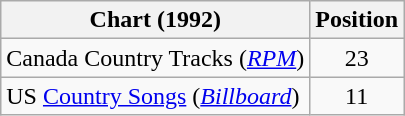<table class="wikitable sortable">
<tr>
<th scope="col">Chart (1992)</th>
<th scope="col">Position</th>
</tr>
<tr>
<td>Canada Country Tracks (<em><a href='#'>RPM</a></em>)</td>
<td align="center">23</td>
</tr>
<tr>
<td>US <a href='#'>Country Songs</a> (<em><a href='#'>Billboard</a></em>)</td>
<td align="center">11</td>
</tr>
</table>
